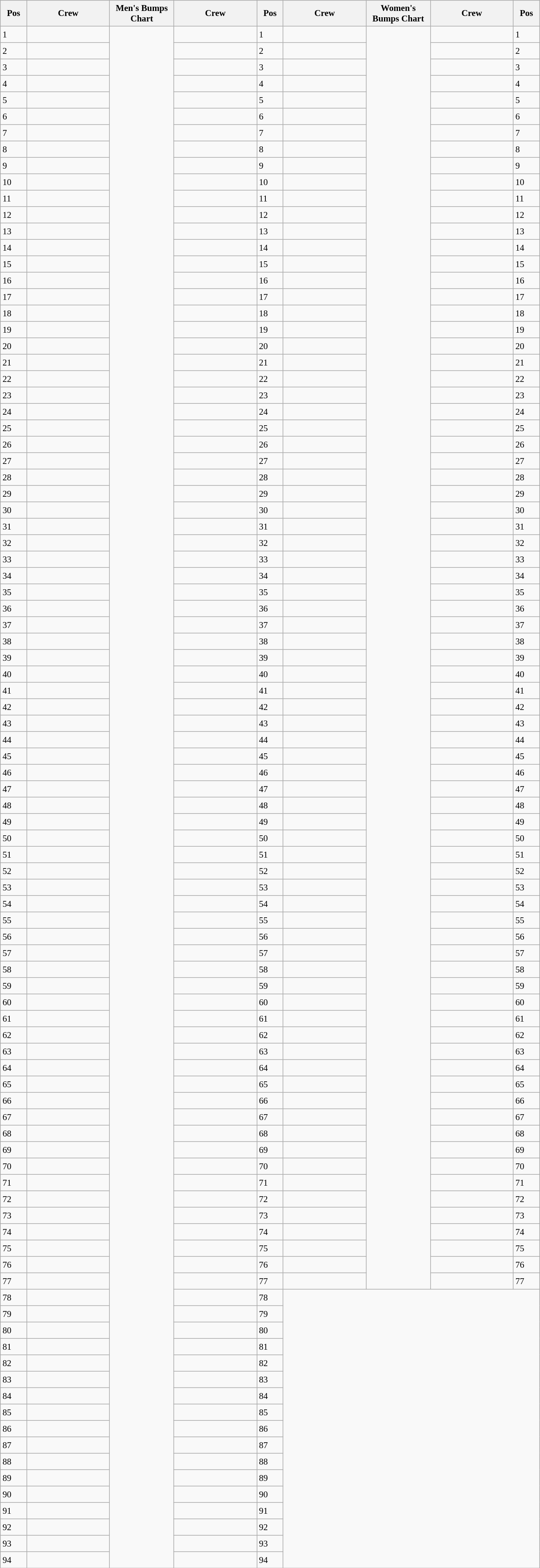<table class="wikitable" style="font-size:88%; white-space:nowrap; margin:0.5em auto">
<tr style="white-space:normal">
<th width=35>Pos</th>
<th width=125>Crew</th>
<th width=95>Men's Bumps Chart</th>
<th width=125>Crew</th>
<th width=35>Pos</th>
<th width=125>Crew</th>
<th width=95>Women's Bumps Chart</th>
<th width=125>Crew</th>
<th width=35>Pos</th>
</tr>
<tr style="height:26px">
<td>1</td>
<td></td>
<td rowspan="94" style="padding:0"></td>
<td></td>
<td>1</td>
<td></td>
<td rowspan="77" style="padding:0"></td>
<td></td>
<td>1</td>
</tr>
<tr style="height:26px">
<td>2</td>
<td></td>
<td></td>
<td>2</td>
<td></td>
<td></td>
<td>2</td>
</tr>
<tr style="height:26px">
<td>3</td>
<td></td>
<td></td>
<td>3</td>
<td></td>
<td></td>
<td>3</td>
</tr>
<tr style="height:26px">
<td>4</td>
<td></td>
<td></td>
<td>4</td>
<td></td>
<td></td>
<td>4</td>
</tr>
<tr style="height:26px">
<td>5</td>
<td></td>
<td></td>
<td>5</td>
<td></td>
<td></td>
<td>5</td>
</tr>
<tr style="height:26px">
<td>6</td>
<td></td>
<td></td>
<td>6</td>
<td></td>
<td></td>
<td>6</td>
</tr>
<tr style="height:26px">
<td>7</td>
<td></td>
<td></td>
<td>7</td>
<td></td>
<td></td>
<td>7</td>
</tr>
<tr style="height:26px">
<td>8</td>
<td></td>
<td></td>
<td>8</td>
<td></td>
<td></td>
<td>8</td>
</tr>
<tr style="height:26px">
<td>9</td>
<td></td>
<td></td>
<td>9</td>
<td></td>
<td></td>
<td>9</td>
</tr>
<tr style="height:26px">
<td>10</td>
<td></td>
<td></td>
<td>10</td>
<td></td>
<td></td>
<td>10</td>
</tr>
<tr style="height:26px">
<td>11</td>
<td></td>
<td></td>
<td>11</td>
<td></td>
<td></td>
<td>11</td>
</tr>
<tr style="height:26px">
<td>12</td>
<td></td>
<td></td>
<td>12</td>
<td></td>
<td></td>
<td>12</td>
</tr>
<tr style="height:26px">
<td>13</td>
<td></td>
<td></td>
<td>13</td>
<td></td>
<td></td>
<td>13</td>
</tr>
<tr style="height:26px">
<td>14</td>
<td></td>
<td></td>
<td>14</td>
<td></td>
<td></td>
<td>14</td>
</tr>
<tr style="height:26px">
<td>15</td>
<td></td>
<td></td>
<td>15</td>
<td></td>
<td></td>
<td>15</td>
</tr>
<tr style="height:26px">
<td>16</td>
<td></td>
<td></td>
<td>16</td>
<td></td>
<td></td>
<td>16</td>
</tr>
<tr style="height:26px">
<td>17</td>
<td></td>
<td></td>
<td>17</td>
<td></td>
<td></td>
<td>17</td>
</tr>
<tr style="height:26px">
<td>18</td>
<td></td>
<td></td>
<td>18</td>
<td></td>
<td></td>
<td>18</td>
</tr>
<tr style="height:26px">
<td>19</td>
<td></td>
<td></td>
<td>19</td>
<td></td>
<td></td>
<td>19</td>
</tr>
<tr style="height:26px">
<td>20</td>
<td></td>
<td></td>
<td>20</td>
<td></td>
<td></td>
<td>20</td>
</tr>
<tr style="height:26px">
<td>21</td>
<td></td>
<td></td>
<td>21</td>
<td></td>
<td></td>
<td>21</td>
</tr>
<tr style="height:26px">
<td>22</td>
<td></td>
<td></td>
<td>22</td>
<td></td>
<td></td>
<td>22</td>
</tr>
<tr style="height:26px">
<td>23</td>
<td></td>
<td></td>
<td>23</td>
<td></td>
<td></td>
<td>23</td>
</tr>
<tr style="height:26px">
<td>24</td>
<td></td>
<td></td>
<td>24</td>
<td></td>
<td></td>
<td>24</td>
</tr>
<tr style="height:26px">
<td>25</td>
<td></td>
<td></td>
<td>25</td>
<td></td>
<td></td>
<td>25</td>
</tr>
<tr style="height:26px">
<td>26</td>
<td></td>
<td></td>
<td>26</td>
<td></td>
<td></td>
<td>26</td>
</tr>
<tr style="height:26px">
<td>27</td>
<td></td>
<td></td>
<td>27</td>
<td></td>
<td></td>
<td>27</td>
</tr>
<tr style="height:26px">
<td>28</td>
<td></td>
<td></td>
<td>28</td>
<td></td>
<td></td>
<td>28</td>
</tr>
<tr style="height:26px">
<td>29</td>
<td></td>
<td></td>
<td>29</td>
<td></td>
<td></td>
<td>29</td>
</tr>
<tr style="height:26px">
<td>30</td>
<td></td>
<td></td>
<td>30</td>
<td></td>
<td></td>
<td>30</td>
</tr>
<tr style="height:26px">
<td>31</td>
<td></td>
<td></td>
<td>31</td>
<td></td>
<td></td>
<td>31</td>
</tr>
<tr style="height:26px">
<td>32</td>
<td></td>
<td></td>
<td>32</td>
<td></td>
<td></td>
<td>32</td>
</tr>
<tr style="height:26px">
<td>33</td>
<td></td>
<td></td>
<td>33</td>
<td></td>
<td></td>
<td>33</td>
</tr>
<tr style="height:26px">
<td>34</td>
<td></td>
<td></td>
<td>34</td>
<td></td>
<td></td>
<td>34</td>
</tr>
<tr style="height:26px">
<td>35</td>
<td></td>
<td></td>
<td>35</td>
<td></td>
<td></td>
<td>35</td>
</tr>
<tr style="height:26px">
<td>36</td>
<td></td>
<td></td>
<td>36</td>
<td></td>
<td></td>
<td>36</td>
</tr>
<tr style="height:26px">
<td>37</td>
<td></td>
<td></td>
<td>37</td>
<td></td>
<td></td>
<td>37</td>
</tr>
<tr style="height:26px">
<td>38</td>
<td></td>
<td></td>
<td>38</td>
<td></td>
<td></td>
<td>38</td>
</tr>
<tr style="height:26px">
<td>39</td>
<td></td>
<td></td>
<td>39</td>
<td></td>
<td></td>
<td>39</td>
</tr>
<tr style="height:26px">
<td>40</td>
<td></td>
<td></td>
<td>40</td>
<td></td>
<td></td>
<td>40</td>
</tr>
<tr style="height:26px">
<td>41</td>
<td></td>
<td></td>
<td>41</td>
<td></td>
<td></td>
<td>41</td>
</tr>
<tr style="height:26px">
<td>42</td>
<td></td>
<td></td>
<td>42</td>
<td></td>
<td></td>
<td>42</td>
</tr>
<tr style="height:26px">
<td>43</td>
<td></td>
<td></td>
<td>43</td>
<td></td>
<td></td>
<td>43</td>
</tr>
<tr style="height:26px">
<td>44</td>
<td></td>
<td></td>
<td>44</td>
<td></td>
<td></td>
<td>44</td>
</tr>
<tr style="height:26px">
<td>45</td>
<td></td>
<td></td>
<td>45</td>
<td></td>
<td></td>
<td>45</td>
</tr>
<tr style="height:26px">
<td>46</td>
<td></td>
<td></td>
<td>46</td>
<td></td>
<td></td>
<td>46</td>
</tr>
<tr style="height:26px">
<td>47</td>
<td></td>
<td></td>
<td>47</td>
<td></td>
<td></td>
<td>47</td>
</tr>
<tr style="height:26px">
<td>48</td>
<td></td>
<td></td>
<td>48</td>
<td></td>
<td></td>
<td>48</td>
</tr>
<tr style="height:26px">
<td>49</td>
<td></td>
<td></td>
<td>49</td>
<td></td>
<td></td>
<td>49</td>
</tr>
<tr style="height:26px">
<td>50</td>
<td></td>
<td></td>
<td>50</td>
<td></td>
<td></td>
<td>50</td>
</tr>
<tr style="height:26px">
<td>51</td>
<td></td>
<td></td>
<td>51</td>
<td></td>
<td></td>
<td>51</td>
</tr>
<tr style="height:26px">
<td>52</td>
<td></td>
<td></td>
<td>52</td>
<td></td>
<td></td>
<td>52</td>
</tr>
<tr style="height:26px">
<td>53</td>
<td></td>
<td></td>
<td>53</td>
<td></td>
<td></td>
<td>53</td>
</tr>
<tr style="height:26px">
<td>54</td>
<td></td>
<td></td>
<td>54</td>
<td></td>
<td></td>
<td>54</td>
</tr>
<tr style="height:26px">
<td>55</td>
<td></td>
<td></td>
<td>55</td>
<td></td>
<td></td>
<td>55</td>
</tr>
<tr style="height:26px">
<td>56</td>
<td></td>
<td></td>
<td>56</td>
<td></td>
<td></td>
<td>56</td>
</tr>
<tr style="height:26px">
<td>57</td>
<td></td>
<td></td>
<td>57</td>
<td></td>
<td></td>
<td>57</td>
</tr>
<tr style="height:26px">
<td>58</td>
<td></td>
<td></td>
<td>58</td>
<td></td>
<td></td>
<td>58</td>
</tr>
<tr style="height:26px">
<td>59</td>
<td></td>
<td></td>
<td>59</td>
<td></td>
<td></td>
<td>59</td>
</tr>
<tr style="height:26px">
<td>60</td>
<td></td>
<td></td>
<td>60</td>
<td></td>
<td></td>
<td>60</td>
</tr>
<tr style="height:26px">
<td>61</td>
<td></td>
<td></td>
<td>61</td>
<td></td>
<td></td>
<td>61</td>
</tr>
<tr style="height:26px">
<td>62</td>
<td></td>
<td></td>
<td>62</td>
<td></td>
<td></td>
<td>62</td>
</tr>
<tr style="height:26px">
<td>63</td>
<td></td>
<td></td>
<td>63</td>
<td></td>
<td></td>
<td>63</td>
</tr>
<tr style="height:26px">
<td>64</td>
<td></td>
<td></td>
<td>64</td>
<td></td>
<td></td>
<td>64</td>
</tr>
<tr style="height:26px">
<td>65</td>
<td></td>
<td></td>
<td>65</td>
<td></td>
<td></td>
<td>65</td>
</tr>
<tr style="height:26px">
<td>66</td>
<td></td>
<td></td>
<td>66</td>
<td></td>
<td></td>
<td>66</td>
</tr>
<tr style="height:26px">
<td>67</td>
<td></td>
<td></td>
<td>67</td>
<td></td>
<td></td>
<td>67</td>
</tr>
<tr style="height:26px">
<td>68</td>
<td></td>
<td></td>
<td>68</td>
<td></td>
<td></td>
<td>68</td>
</tr>
<tr style="height:26px">
<td>69</td>
<td></td>
<td></td>
<td>69</td>
<td></td>
<td></td>
<td>69</td>
</tr>
<tr style="height:26px">
<td>70</td>
<td></td>
<td></td>
<td>70</td>
<td></td>
<td></td>
<td>70</td>
</tr>
<tr style="height:26px">
<td>71</td>
<td></td>
<td></td>
<td>71</td>
<td></td>
<td></td>
<td>71</td>
</tr>
<tr style="height:26px">
<td>72</td>
<td></td>
<td></td>
<td>72</td>
<td></td>
<td></td>
<td>72</td>
</tr>
<tr style="height:26px">
<td>73</td>
<td></td>
<td></td>
<td>73</td>
<td></td>
<td></td>
<td>73</td>
</tr>
<tr style="height:26px">
<td>74</td>
<td></td>
<td></td>
<td>74</td>
<td></td>
<td></td>
<td>74</td>
</tr>
<tr style="height:26px">
<td>75</td>
<td></td>
<td></td>
<td>75</td>
<td></td>
<td></td>
<td>75</td>
</tr>
<tr style="height:26px">
<td>76</td>
<td></td>
<td></td>
<td>76</td>
<td></td>
<td></td>
<td>76</td>
</tr>
<tr style="height:26px">
<td>77</td>
<td></td>
<td></td>
<td>77</td>
<td></td>
<td></td>
<td>77</td>
</tr>
<tr style="height:26px">
<td>78</td>
<td></td>
<td></td>
<td>78</td>
<td colspan="4" rowspan="17"> </td>
</tr>
<tr style="height:26px">
<td>79</td>
<td></td>
<td></td>
<td>79</td>
</tr>
<tr style="height:26px">
<td>80</td>
<td></td>
<td></td>
<td>80</td>
</tr>
<tr style="height:26px">
<td>81</td>
<td></td>
<td></td>
<td>81</td>
</tr>
<tr style="height:26px">
<td>82</td>
<td></td>
<td></td>
<td>82</td>
</tr>
<tr style="height:26px">
<td>83</td>
<td></td>
<td></td>
<td>83</td>
</tr>
<tr style="height:26px">
<td>84</td>
<td></td>
<td></td>
<td>84</td>
</tr>
<tr style="height:26px">
<td>85</td>
<td></td>
<td></td>
<td>85</td>
</tr>
<tr style="height:26px">
<td>86</td>
<td></td>
<td></td>
<td>86</td>
</tr>
<tr style="height:26px">
<td>87</td>
<td></td>
<td></td>
<td>87</td>
</tr>
<tr style="height:26px">
<td>88</td>
<td></td>
<td></td>
<td>88</td>
</tr>
<tr style="height:26px">
<td>89</td>
<td></td>
<td></td>
<td>89</td>
</tr>
<tr style="height:26px">
<td>90</td>
<td></td>
<td></td>
<td>90</td>
</tr>
<tr style="height:26px">
<td>91</td>
<td></td>
<td></td>
<td>91</td>
</tr>
<tr style="height:26px">
<td>92</td>
<td></td>
<td></td>
<td>92</td>
</tr>
<tr style="height:26px">
<td>93</td>
<td></td>
<td></td>
<td>93</td>
</tr>
<tr style="height:26px">
<td>94</td>
<td></td>
<td></td>
<td>94</td>
</tr>
</table>
